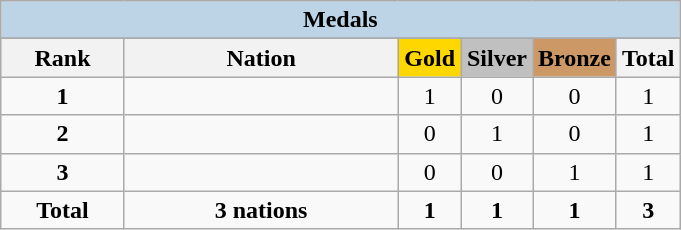<table class="wikitable" style="text-align:center">
<tr>
<td colspan="6" style="background:#BCD4E6"><strong>Medals</strong></td>
</tr>
<tr>
</tr>
<tr style="background-color:#EDEDED;">
<th width="75px" class="hintergrundfarbe5">Rank</th>
<th width="175px" class="hintergrundfarbe6">Nation</th>
<th style="background:    gold; width:35px ">Gold</th>
<th style="background:  silver; width:35px ">Silver</th>
<th style="background: #CC9966; width:35px ">Bronze</th>
<th width="35px">Total</th>
</tr>
<tr>
<td><strong>1</strong></td>
<td align="left"></td>
<td>1</td>
<td>0</td>
<td>0</td>
<td>1</td>
</tr>
<tr>
<td><strong>2</strong></td>
<td align="left"></td>
<td>0</td>
<td>1</td>
<td>0</td>
<td>1</td>
</tr>
<tr>
<td><strong>3</strong></td>
<td align="left"></td>
<td>0</td>
<td>0</td>
<td>1</td>
<td>1</td>
</tr>
<tr>
<td><strong>Total</strong></td>
<td><strong>3 nations</strong></td>
<td><strong>1</strong></td>
<td><strong>1</strong></td>
<td><strong>1</strong></td>
<td><strong>3</strong></td>
</tr>
</table>
